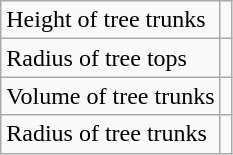<table class="wikitable">
<tr>
<td>Height of tree trunks</td>
<td></td>
</tr>
<tr>
<td>Radius of tree tops</td>
<td></td>
</tr>
<tr>
<td>Volume of tree trunks</td>
<td></td>
</tr>
<tr>
<td>Radius of tree trunks</td>
<td></td>
</tr>
</table>
